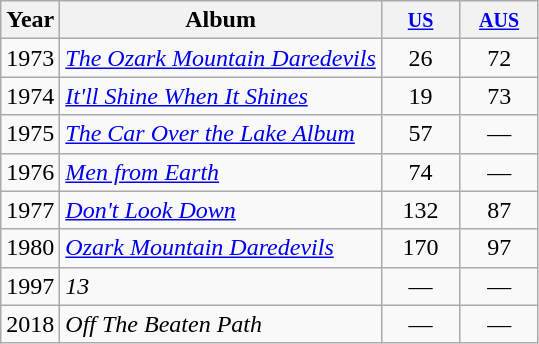<table class="wikitable">
<tr>
<th>Year</th>
<th>Album</th>
<th style="width:45px;"><small><a href='#'>US</a></small></th>
<th style="width:45px;"><small><a href='#'>AUS</a></small></th>
</tr>
<tr>
<td>1973</td>
<td><em><a href='#'>The Ozark Mountain Daredevils</a></em></td>
<td style="text-align:center;">26</td>
<td style="text-align:center;">72</td>
</tr>
<tr>
<td>1974</td>
<td><em><a href='#'>It'll Shine When It Shines</a></em></td>
<td style="text-align:center;">19</td>
<td style="text-align:center;">73</td>
</tr>
<tr>
<td>1975</td>
<td><em><a href='#'>The Car Over the Lake Album</a></em></td>
<td style="text-align:center;">57</td>
<td style="text-align:center;">—</td>
</tr>
<tr>
<td>1976</td>
<td><em><a href='#'>Men from Earth</a></em></td>
<td style="text-align:center;">74</td>
<td style="text-align:center;">—</td>
</tr>
<tr>
<td>1977</td>
<td><em><a href='#'>Don't Look Down</a></em></td>
<td style="text-align:center;">132</td>
<td style="text-align:center;">87</td>
</tr>
<tr>
<td>1980</td>
<td><em><a href='#'>Ozark Mountain Daredevils</a></em></td>
<td style="text-align:center;">170</td>
<td style="text-align:center;">97</td>
</tr>
<tr>
<td>1997</td>
<td><em>13</em></td>
<td style="text-align:center;">—</td>
<td style="text-align:center;">—</td>
</tr>
<tr>
<td>2018</td>
<td><em>Off The Beaten Path</em></td>
<td style="text-align:center;">—</td>
<td style="text-align:center;">—</td>
</tr>
</table>
